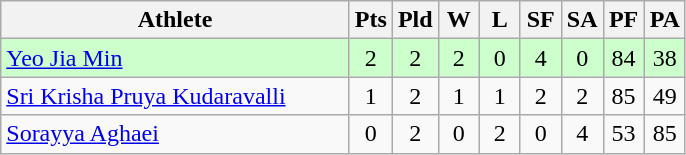<table class=wikitable style="text-align:center">
<tr>
<th width="225">Athlete</th>
<th width="20">Pts</th>
<th width="20">Pld</th>
<th width="20">W</th>
<th width="20">L</th>
<th width="20">SF</th>
<th width="20">SA</th>
<th width="20">PF</th>
<th width="20">PA</th>
</tr>
<tr bgcolor="#ccffcc">
<td style="text-align:left"> <a href='#'>Yeo Jia Min</a></td>
<td>2</td>
<td>2</td>
<td>2</td>
<td>0</td>
<td>4</td>
<td>0</td>
<td>84</td>
<td>38</td>
</tr>
<tr>
<td style="text-align:left"> <a href='#'>Sri Krisha Pruya Kudaravalli</a></td>
<td>1</td>
<td>2</td>
<td>1</td>
<td>1</td>
<td>2</td>
<td>2</td>
<td>85</td>
<td>49</td>
</tr>
<tr>
<td style="text-align:left"> <a href='#'>Sorayya Aghaei</a></td>
<td>0</td>
<td>2</td>
<td>0</td>
<td>2</td>
<td>0</td>
<td>4</td>
<td>53</td>
<td>85</td>
</tr>
</table>
